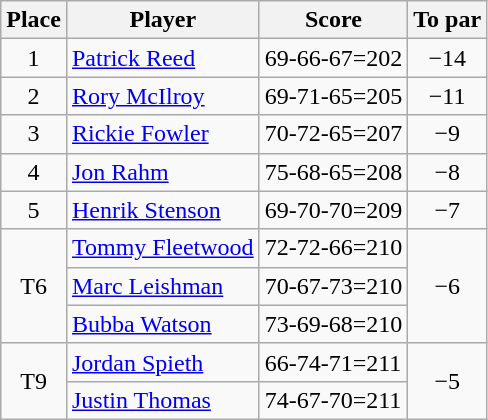<table class="wikitable">
<tr>
<th>Place</th>
<th>Player</th>
<th>Score</th>
<th>To par</th>
</tr>
<tr>
<td align=center>1</td>
<td> <a href='#'>Patrick Reed</a></td>
<td>69-66-67=202</td>
<td align=center>−14</td>
</tr>
<tr>
<td align=center>2</td>
<td> <a href='#'>Rory McIlroy</a></td>
<td>69-71-65=205</td>
<td align=center>−11</td>
</tr>
<tr>
<td align=center>3</td>
<td> <a href='#'>Rickie Fowler</a></td>
<td>70-72-65=207</td>
<td align=center>−9</td>
</tr>
<tr>
<td align=center>4</td>
<td> <a href='#'>Jon Rahm</a></td>
<td>75-68-65=208</td>
<td align=center>−8</td>
</tr>
<tr>
<td align=center>5</td>
<td> <a href='#'>Henrik Stenson</a></td>
<td>69-70-70=209</td>
<td align=center>−7</td>
</tr>
<tr>
<td rowspan=3 align=center>T6</td>
<td> <a href='#'>Tommy Fleetwood</a></td>
<td>72-72-66=210</td>
<td rowspan=3 align=center>−6</td>
</tr>
<tr>
<td> <a href='#'>Marc Leishman</a></td>
<td>70-67-73=210</td>
</tr>
<tr>
<td> <a href='#'>Bubba Watson</a></td>
<td>73-69-68=210</td>
</tr>
<tr>
<td rowspan=2 align=center>T9</td>
<td> <a href='#'>Jordan Spieth</a></td>
<td>66-74-71=211</td>
<td rowspan=2 align=center>−5</td>
</tr>
<tr>
<td> <a href='#'>Justin Thomas</a></td>
<td>74-67-70=211</td>
</tr>
</table>
